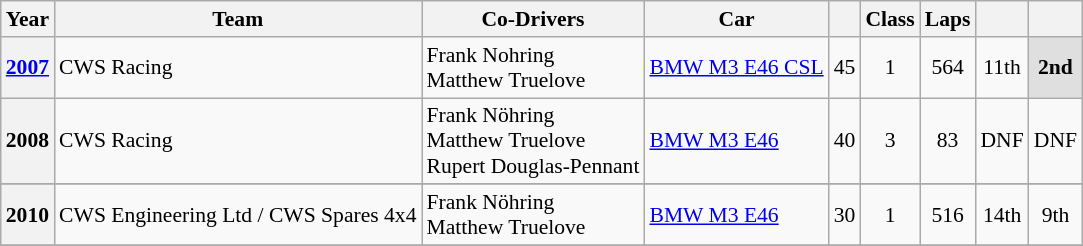<table class="wikitable" style="font-size:90%">
<tr>
<th>Year</th>
<th>Team</th>
<th>Co-Drivers</th>
<th>Car</th>
<th></th>
<th>Class</th>
<th>Laps</th>
<th></th>
<th></th>
</tr>
<tr style="text-align:center;">
<th><a href='#'>2007</a></th>
<td align="left"> CWS Racing</td>
<td align="left"> Frank Nohring<br> Matthew Truelove</td>
<td align="left"><a href='#'>BMW M3 E46 CSL</a></td>
<td>45</td>
<td>1</td>
<td>564</td>
<td>11th</td>
<td style="background:#dfdfdf;"><strong>2nd</strong></td>
</tr>
<tr style="text-align:center;">
<th>2008</th>
<td align="left"> CWS Racing</td>
<td align="left"> Frank Nöhring<br> Matthew Truelove<br> Rupert Douglas-Pennant</td>
<td align="left"><a href='#'>BMW M3 E46</a></td>
<td>40</td>
<td>3</td>
<td>83</td>
<td>DNF</td>
<td>DNF</td>
</tr>
<tr style="text-align:center;">
</tr>
<tr style="text-align:center;">
<th>2010</th>
<td align="left"> CWS Engineering Ltd / CWS Spares 4x4</td>
<td align="left"> Frank Nöhring<br> Matthew Truelove</td>
<td align="left"><a href='#'>BMW M3 E46</a></td>
<td>30</td>
<td>1</td>
<td>516</td>
<td>14th</td>
<td>9th</td>
</tr>
<tr style="text-align:center;">
</tr>
</table>
